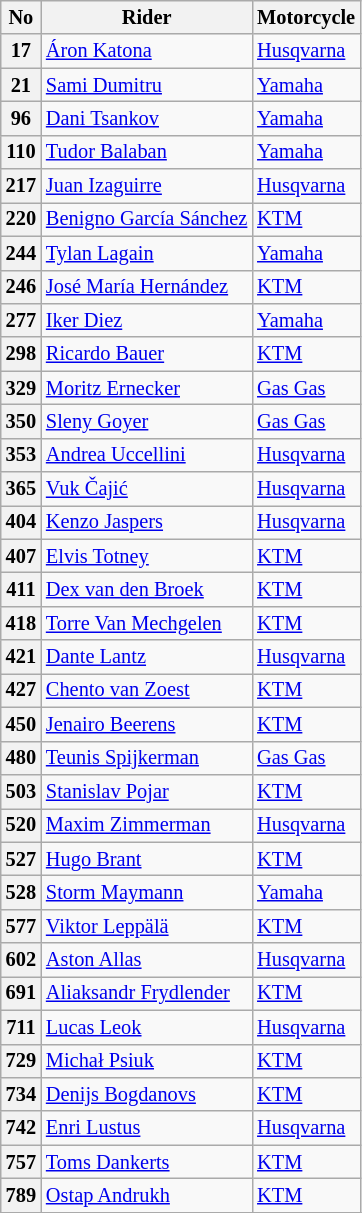<table class="wikitable" style="font-size: 85%;">
<tr>
<th>No</th>
<th>Rider</th>
<th>Motorcycle</th>
</tr>
<tr>
<th>17</th>
<td> <a href='#'>Áron Katona</a></td>
<td><a href='#'>Husqvarna</a></td>
</tr>
<tr>
<th>21</th>
<td> <a href='#'>Sami Dumitru</a></td>
<td><a href='#'>Yamaha</a></td>
</tr>
<tr>
<th>96</th>
<td> <a href='#'>Dani Tsankov</a></td>
<td><a href='#'>Yamaha</a></td>
</tr>
<tr>
<th>110</th>
<td> <a href='#'>Tudor Balaban</a></td>
<td><a href='#'>Yamaha</a></td>
</tr>
<tr>
<th>217</th>
<td> <a href='#'>Juan Izaguirre</a></td>
<td><a href='#'>Husqvarna</a></td>
</tr>
<tr>
<th>220</th>
<td> <a href='#'>Benigno García Sánchez</a></td>
<td><a href='#'>KTM</a></td>
</tr>
<tr>
<th>244</th>
<td> <a href='#'>Tylan Lagain</a></td>
<td><a href='#'>Yamaha</a></td>
</tr>
<tr>
<th>246</th>
<td> <a href='#'>José María Hernández</a></td>
<td><a href='#'>KTM</a></td>
</tr>
<tr>
<th>277</th>
<td> <a href='#'>Iker Diez</a></td>
<td><a href='#'>Yamaha</a></td>
</tr>
<tr>
<th>298</th>
<td> <a href='#'>Ricardo Bauer</a></td>
<td><a href='#'>KTM</a></td>
</tr>
<tr>
<th>329</th>
<td> <a href='#'>Moritz Ernecker</a></td>
<td><a href='#'>Gas Gas</a></td>
</tr>
<tr>
<th>350</th>
<td> <a href='#'>Sleny Goyer</a></td>
<td><a href='#'>Gas Gas</a></td>
</tr>
<tr>
<th>353</th>
<td> <a href='#'>Andrea Uccellini</a></td>
<td><a href='#'>Husqvarna</a></td>
</tr>
<tr>
<th>365</th>
<td> <a href='#'>Vuk Čajić</a></td>
<td><a href='#'>Husqvarna</a></td>
</tr>
<tr>
<th>404</th>
<td> <a href='#'>Kenzo Jaspers</a></td>
<td><a href='#'>Husqvarna</a></td>
</tr>
<tr>
<th>407</th>
<td> <a href='#'>Elvis Totney</a></td>
<td><a href='#'>KTM</a></td>
</tr>
<tr>
<th>411</th>
<td> <a href='#'>Dex van den Broek</a></td>
<td><a href='#'>KTM</a></td>
</tr>
<tr>
<th>418</th>
<td> <a href='#'>Torre Van Mechgelen</a></td>
<td><a href='#'>KTM</a></td>
</tr>
<tr>
<th>421</th>
<td> <a href='#'>Dante Lantz</a></td>
<td><a href='#'>Husqvarna</a></td>
</tr>
<tr>
<th>427</th>
<td> <a href='#'>Chento van Zoest</a></td>
<td><a href='#'>KTM</a></td>
</tr>
<tr>
<th>450</th>
<td> <a href='#'>Jenairo Beerens</a></td>
<td><a href='#'>KTM</a></td>
</tr>
<tr>
<th>480</th>
<td> <a href='#'>Teunis Spijkerman</a></td>
<td><a href='#'>Gas Gas</a></td>
</tr>
<tr>
<th>503</th>
<td> <a href='#'>Stanislav Pojar</a></td>
<td><a href='#'>KTM</a></td>
</tr>
<tr>
<th>520</th>
<td> <a href='#'>Maxim Zimmerman</a></td>
<td><a href='#'>Husqvarna</a></td>
</tr>
<tr>
<th>527</th>
<td> <a href='#'>Hugo Brant</a></td>
<td><a href='#'>KTM</a></td>
</tr>
<tr>
<th>528</th>
<td> <a href='#'>Storm Maymann</a></td>
<td><a href='#'>Yamaha</a></td>
</tr>
<tr>
<th>577</th>
<td> <a href='#'>Viktor Leppälä</a></td>
<td><a href='#'>KTM</a></td>
</tr>
<tr>
<th>602</th>
<td> <a href='#'>Aston Allas</a></td>
<td><a href='#'>Husqvarna</a></td>
</tr>
<tr>
<th>691</th>
<td> <a href='#'>Aliaksandr Frydlender</a></td>
<td><a href='#'>KTM</a></td>
</tr>
<tr>
<th>711</th>
<td> <a href='#'>Lucas Leok</a></td>
<td><a href='#'>Husqvarna</a></td>
</tr>
<tr>
<th>729</th>
<td> <a href='#'>Michał Psiuk</a></td>
<td><a href='#'>KTM</a></td>
</tr>
<tr>
<th>734</th>
<td> <a href='#'>Denijs Bogdanovs</a></td>
<td><a href='#'>KTM</a></td>
</tr>
<tr>
<th>742</th>
<td> <a href='#'>Enri Lustus</a></td>
<td><a href='#'>Husqvarna</a></td>
</tr>
<tr>
<th>757</th>
<td> <a href='#'>Toms Dankerts</a></td>
<td><a href='#'>KTM</a></td>
</tr>
<tr>
<th>789</th>
<td> <a href='#'>Ostap Andrukh</a></td>
<td><a href='#'>KTM</a></td>
</tr>
<tr>
</tr>
</table>
